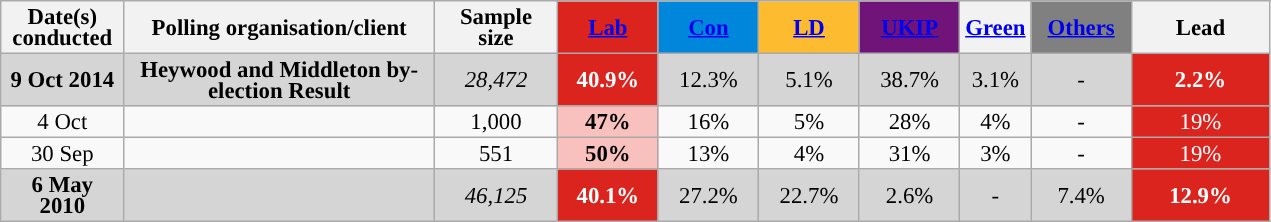<table class="wikitable sortable" style="text-align:center;font-size:95%;line-height:14px">
<tr>
<th ! style="width:75px;">Date(s)<br>conducted</th>
<th style="width:200px;">Polling organisation/client</th>
<th class="unsortable" style="width:75px;">Sample size</th>
<th class="unsortable"  style="background:#dc241f; width:60px;"><a href='#'><span>Lab</span></a></th>
<th class="unsortable"  style="background:#0087dc; width:60px;"><a href='#'><span>Con</span></a></th>
<th class="unsortable"  style="background:#fdbb30; width:60px;"><a href='#'><span>LD</span></a></th>
<th class="unsortable"  style="background:#70147a; width:60px;"><a href='#'><span>UKIP</span></a></th>
<th class="unsortable" style="background:"><a href='#'><span>Green</span></a></th>
<th class="unsortable"  style="background:gray; width:60px;"><a href='#'><span>Others</span></a></th>
<th class="unsortable" style="width:85px;">Lead</th>
</tr>
<tr>
<td style="background:#D5D5D5"><strong>9 Oct 2014</strong></td>
<td style="background:#D5D5D5"><strong>Heywood and Middleton by-election Result</strong></td>
<td style="background:#D5D5D5"><em>28,472</em></td>
<td style="background:#dc241f; color:white;"><strong>40.9%</strong></td>
<td style="background:#D5D5D5">12.3%</td>
<td style="background:#D5D5D5">5.1%</td>
<td style="background:#D5D5D5">38.7%</td>
<td style="background:#D5D5D5">3.1%</td>
<td style="background:#D5D5D5">-</td>
<td style="background:#dc241f; color:white;"><strong>2.2% </strong></td>
</tr>
<tr>
<td>4 Oct</td>
<td></td>
<td>1,000</td>
<td style="background:#F8C1BE"><strong>47%</strong></td>
<td>16%</td>
<td>5%</td>
<td>28%</td>
<td>4%</td>
<td>-</td>
<td style="background:#dc241f; color:white;">19%</td>
</tr>
<tr>
<td>30 Sep</td>
<td></td>
<td>551</td>
<td style="background:#F8C1BE"><strong>50%</strong></td>
<td>13%</td>
<td>4%</td>
<td>31%</td>
<td>3%</td>
<td>-</td>
<td style="background:#dc241f; color:white;">19%</td>
</tr>
<tr>
<td style="background:#D5D5D5"><strong>6 May 2010</strong></td>
<td style="background:#D5D5D5"></td>
<td style="background:#D5D5D5"><em>46,125</em></td>
<td style="background:#dc241f; color:white;"><strong>40.1%</strong></td>
<td style="background:#D5D5D5">27.2%</td>
<td style="background:#D5D5D5">22.7%</td>
<td style="background:#D5D5D5">2.6%</td>
<td style="background:#D5D5D5">-</td>
<td style="background:#D5D5D5">7.4%</td>
<td style="background:#dc241f; color:white;"><strong>12.9%</strong></td>
</tr>
</table>
